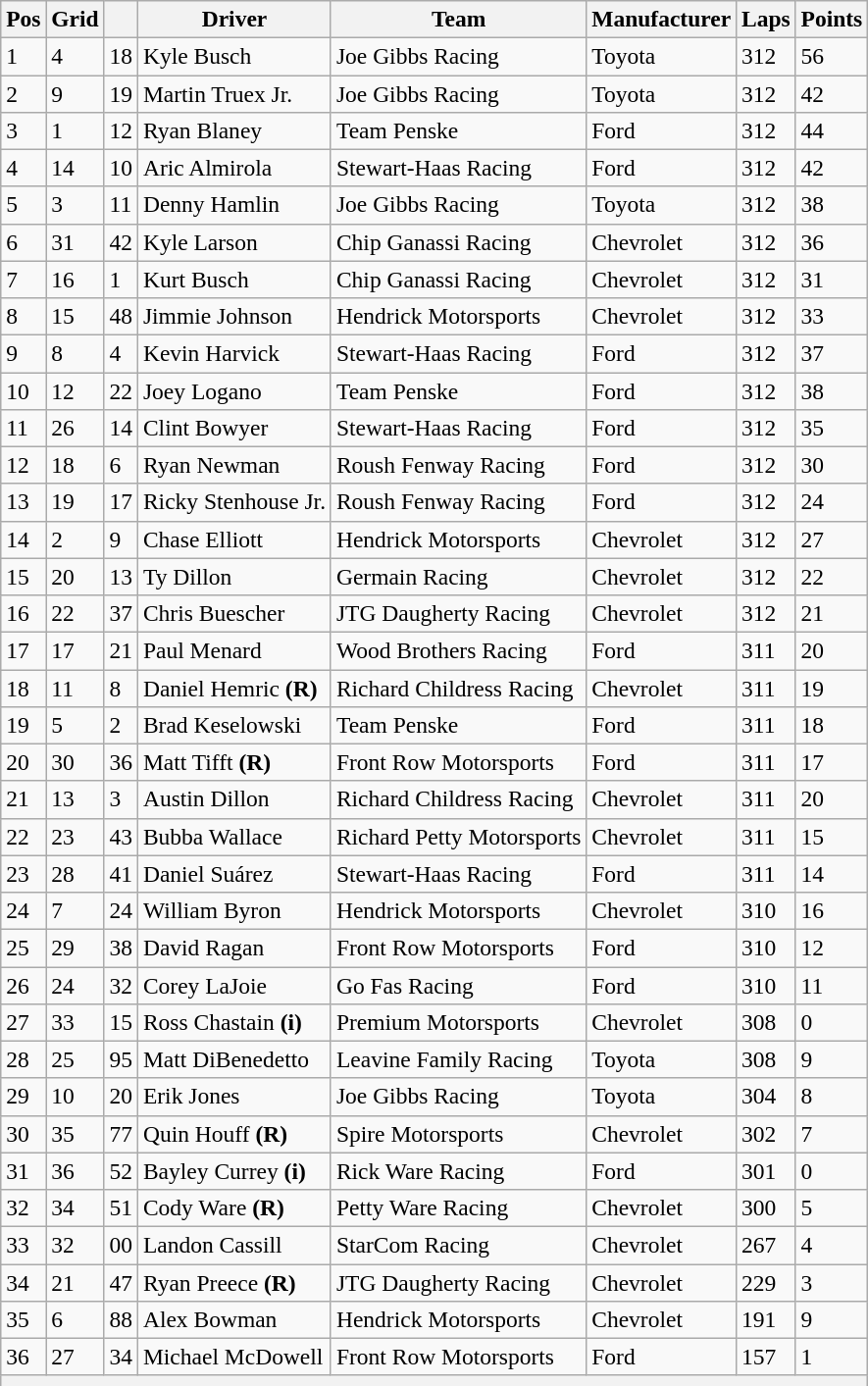<table class="wikitable" style="font-size:98%">
<tr>
<th>Pos</th>
<th>Grid</th>
<th></th>
<th>Driver</th>
<th>Team</th>
<th>Manufacturer</th>
<th>Laps</th>
<th>Points</th>
</tr>
<tr>
<td>1</td>
<td>4</td>
<td>18</td>
<td>Kyle Busch</td>
<td>Joe Gibbs Racing</td>
<td>Toyota</td>
<td>312</td>
<td>56</td>
</tr>
<tr>
<td>2</td>
<td>9</td>
<td>19</td>
<td>Martin Truex Jr.</td>
<td>Joe Gibbs Racing</td>
<td>Toyota</td>
<td>312</td>
<td>42</td>
</tr>
<tr>
<td>3</td>
<td>1</td>
<td>12</td>
<td>Ryan Blaney</td>
<td>Team Penske</td>
<td>Ford</td>
<td>312</td>
<td>44</td>
</tr>
<tr>
<td>4</td>
<td>14</td>
<td>10</td>
<td>Aric Almirola</td>
<td>Stewart-Haas Racing</td>
<td>Ford</td>
<td>312</td>
<td>42</td>
</tr>
<tr>
<td>5</td>
<td>3</td>
<td>11</td>
<td>Denny Hamlin</td>
<td>Joe Gibbs Racing</td>
<td>Toyota</td>
<td>312</td>
<td>38</td>
</tr>
<tr>
<td>6</td>
<td>31</td>
<td>42</td>
<td>Kyle Larson</td>
<td>Chip Ganassi Racing</td>
<td>Chevrolet</td>
<td>312</td>
<td>36</td>
</tr>
<tr>
<td>7</td>
<td>16</td>
<td>1</td>
<td>Kurt Busch</td>
<td>Chip Ganassi Racing</td>
<td>Chevrolet</td>
<td>312</td>
<td>31</td>
</tr>
<tr>
<td>8</td>
<td>15</td>
<td>48</td>
<td>Jimmie Johnson</td>
<td>Hendrick Motorsports</td>
<td>Chevrolet</td>
<td>312</td>
<td>33</td>
</tr>
<tr>
<td>9</td>
<td>8</td>
<td>4</td>
<td>Kevin Harvick</td>
<td>Stewart-Haas Racing</td>
<td>Ford</td>
<td>312</td>
<td>37</td>
</tr>
<tr>
<td>10</td>
<td>12</td>
<td>22</td>
<td>Joey Logano</td>
<td>Team Penske</td>
<td>Ford</td>
<td>312</td>
<td>38</td>
</tr>
<tr>
<td>11</td>
<td>26</td>
<td>14</td>
<td>Clint Bowyer</td>
<td>Stewart-Haas Racing</td>
<td>Ford</td>
<td>312</td>
<td>35</td>
</tr>
<tr>
<td>12</td>
<td>18</td>
<td>6</td>
<td>Ryan Newman</td>
<td>Roush Fenway Racing</td>
<td>Ford</td>
<td>312</td>
<td>30</td>
</tr>
<tr>
<td>13</td>
<td>19</td>
<td>17</td>
<td>Ricky Stenhouse Jr.</td>
<td>Roush Fenway Racing</td>
<td>Ford</td>
<td>312</td>
<td>24</td>
</tr>
<tr>
<td>14</td>
<td>2</td>
<td>9</td>
<td>Chase Elliott</td>
<td>Hendrick Motorsports</td>
<td>Chevrolet</td>
<td>312</td>
<td>27</td>
</tr>
<tr>
<td>15</td>
<td>20</td>
<td>13</td>
<td>Ty Dillon</td>
<td>Germain Racing</td>
<td>Chevrolet</td>
<td>312</td>
<td>22</td>
</tr>
<tr>
<td>16</td>
<td>22</td>
<td>37</td>
<td>Chris Buescher</td>
<td>JTG Daugherty Racing</td>
<td>Chevrolet</td>
<td>312</td>
<td>21</td>
</tr>
<tr>
<td>17</td>
<td>17</td>
<td>21</td>
<td>Paul Menard</td>
<td>Wood Brothers Racing</td>
<td>Ford</td>
<td>311</td>
<td>20</td>
</tr>
<tr>
<td>18</td>
<td>11</td>
<td>8</td>
<td>Daniel Hemric <strong>(R)</strong></td>
<td>Richard Childress Racing</td>
<td>Chevrolet</td>
<td>311</td>
<td>19</td>
</tr>
<tr>
<td>19</td>
<td>5</td>
<td>2</td>
<td>Brad Keselowski</td>
<td>Team Penske</td>
<td>Ford</td>
<td>311</td>
<td>18</td>
</tr>
<tr>
<td>20</td>
<td>30</td>
<td>36</td>
<td>Matt Tifft <strong>(R)</strong></td>
<td>Front Row Motorsports</td>
<td>Ford</td>
<td>311</td>
<td>17</td>
</tr>
<tr>
<td>21</td>
<td>13</td>
<td>3</td>
<td>Austin Dillon</td>
<td>Richard Childress Racing</td>
<td>Chevrolet</td>
<td>311</td>
<td>20</td>
</tr>
<tr>
<td>22</td>
<td>23</td>
<td>43</td>
<td>Bubba Wallace</td>
<td>Richard Petty Motorsports</td>
<td>Chevrolet</td>
<td>311</td>
<td>15</td>
</tr>
<tr>
<td>23</td>
<td>28</td>
<td>41</td>
<td>Daniel Suárez</td>
<td>Stewart-Haas Racing</td>
<td>Ford</td>
<td>311</td>
<td>14</td>
</tr>
<tr>
<td>24</td>
<td>7</td>
<td>24</td>
<td>William Byron</td>
<td>Hendrick Motorsports</td>
<td>Chevrolet</td>
<td>310</td>
<td>16</td>
</tr>
<tr>
<td>25</td>
<td>29</td>
<td>38</td>
<td>David Ragan</td>
<td>Front Row Motorsports</td>
<td>Ford</td>
<td>310</td>
<td>12</td>
</tr>
<tr>
<td>26</td>
<td>24</td>
<td>32</td>
<td>Corey LaJoie</td>
<td>Go Fas Racing</td>
<td>Ford</td>
<td>310</td>
<td>11</td>
</tr>
<tr>
<td>27</td>
<td>33</td>
<td>15</td>
<td>Ross Chastain <strong>(i)</strong></td>
<td>Premium Motorsports</td>
<td>Chevrolet</td>
<td>308</td>
<td>0</td>
</tr>
<tr>
<td>28</td>
<td>25</td>
<td>95</td>
<td>Matt DiBenedetto</td>
<td>Leavine Family Racing</td>
<td>Toyota</td>
<td>308</td>
<td>9</td>
</tr>
<tr>
<td>29</td>
<td>10</td>
<td>20</td>
<td>Erik Jones</td>
<td>Joe Gibbs Racing</td>
<td>Toyota</td>
<td>304</td>
<td>8</td>
</tr>
<tr>
<td>30</td>
<td>35</td>
<td>77</td>
<td>Quin Houff <strong>(R)</strong></td>
<td>Spire Motorsports</td>
<td>Chevrolet</td>
<td>302</td>
<td>7</td>
</tr>
<tr>
<td>31</td>
<td>36</td>
<td>52</td>
<td>Bayley Currey <strong>(i)</strong></td>
<td>Rick Ware Racing</td>
<td>Ford</td>
<td>301</td>
<td>0</td>
</tr>
<tr>
<td>32</td>
<td>34</td>
<td>51</td>
<td>Cody Ware <strong>(R)</strong></td>
<td>Petty Ware Racing</td>
<td>Chevrolet</td>
<td>300</td>
<td>5</td>
</tr>
<tr>
<td>33</td>
<td>32</td>
<td>00</td>
<td>Landon Cassill</td>
<td>StarCom Racing</td>
<td>Chevrolet</td>
<td>267</td>
<td>4</td>
</tr>
<tr>
<td>34</td>
<td>21</td>
<td>47</td>
<td>Ryan Preece <strong>(R)</strong></td>
<td>JTG Daugherty Racing</td>
<td>Chevrolet</td>
<td>229</td>
<td>3</td>
</tr>
<tr>
<td>35</td>
<td>6</td>
<td>88</td>
<td>Alex Bowman</td>
<td>Hendrick Motorsports</td>
<td>Chevrolet</td>
<td>191</td>
<td>9</td>
</tr>
<tr>
<td>36</td>
<td>27</td>
<td>34</td>
<td>Michael McDowell</td>
<td>Front Row Motorsports</td>
<td>Ford</td>
<td>157</td>
<td>1</td>
</tr>
<tr>
<th colspan="8"></th>
</tr>
</table>
